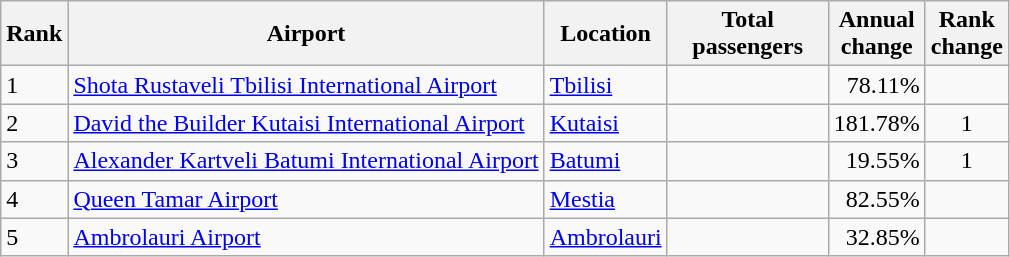<table class="wikitable">
<tr>
<th>Rank</th>
<th>Airport</th>
<th>Location</th>
<th style="width:100px">Total<br>passengers</th>
<th>Annual<br>change</th>
<th>Rank<br>change</th>
</tr>
<tr>
<td>1</td>
<td><a href='#'>Shota Rustaveli Tbilisi International Airport</a></td>
<td><a href='#'>Tbilisi</a></td>
<td align="right"></td>
<td align="right">78.11%</td>
<td align="center"></td>
</tr>
<tr>
<td>2</td>
<td><a href='#'>David the Builder Kutaisi International Airport</a></td>
<td><a href='#'>Kutaisi</a></td>
<td align="right"></td>
<td align="right">181.78%</td>
<td align="center">1</td>
</tr>
<tr>
<td>3</td>
<td><a href='#'>Alexander Kartveli Batumi International Airport</a></td>
<td><a href='#'>Batumi</a></td>
<td align="right"></td>
<td align="right">19.55%</td>
<td align="center">1</td>
</tr>
<tr>
<td>4</td>
<td><a href='#'>Queen Tamar Airport</a></td>
<td><a href='#'>Mestia</a></td>
<td align="right"></td>
<td align="right">82.55%</td>
<td align="center"></td>
</tr>
<tr>
<td>5</td>
<td><a href='#'>Ambrolauri Airport</a></td>
<td><a href='#'>Ambrolauri</a></td>
<td align="right"></td>
<td align="right">32.85%</td>
<td align="center"></td>
</tr>
</table>
